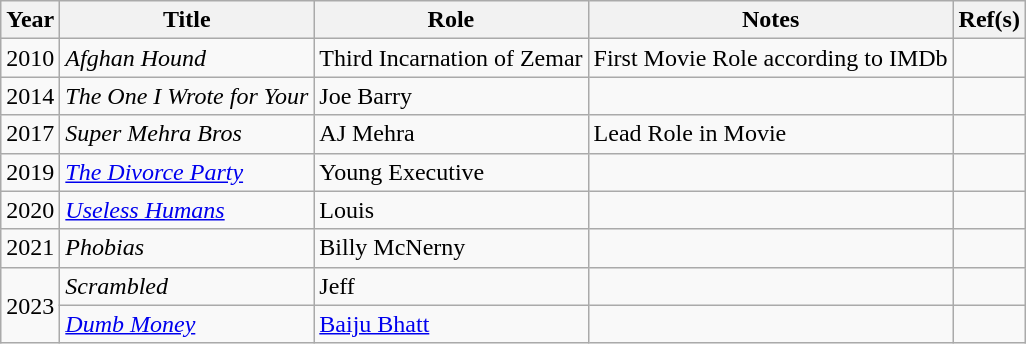<table class="wikitable sortable">
<tr>
<th>Year</th>
<th>Title</th>
<th>Role</th>
<th>Notes</th>
<th>Ref(s)</th>
</tr>
<tr>
<td>2010</td>
<td><em>Afghan Hound</em></td>
<td>Third Incarnation of Zemar</td>
<td>First Movie Role according to IMDb</td>
<td></td>
</tr>
<tr>
<td>2014</td>
<td><em>The One I Wrote for Your</em></td>
<td>Joe Barry</td>
<td></td>
<td></td>
</tr>
<tr>
<td>2017</td>
<td><em>Super Mehra Bros</em></td>
<td>AJ Mehra</td>
<td>Lead Role in Movie</td>
<td></td>
</tr>
<tr>
<td>2019</td>
<td><em><a href='#'>The Divorce Party</a></em></td>
<td>Young Executive</td>
<td></td>
<td></td>
</tr>
<tr>
<td>2020</td>
<td><em><a href='#'>Useless Humans</a></em></td>
<td>Louis</td>
<td></td>
<td></td>
</tr>
<tr>
<td>2021</td>
<td><em>Phobias</em></td>
<td>Billy McNerny</td>
<td></td>
<td></td>
</tr>
<tr>
<td rowspan="2">2023</td>
<td><em>Scrambled</em></td>
<td>Jeff</td>
<td></td>
<td></td>
</tr>
<tr>
<td><em><a href='#'>Dumb Money</a></em></td>
<td><a href='#'>Baiju Bhatt</a></td>
<td></td>
<td></td>
</tr>
</table>
